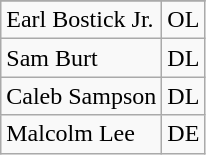<table class="wikitable">
<tr>
</tr>
<tr>
<td>Earl Bostick Jr.</td>
<td>OL</td>
</tr>
<tr>
<td>Sam Burt</td>
<td>DL</td>
</tr>
<tr>
<td>Caleb Sampson</td>
<td>DL</td>
</tr>
<tr>
<td>Malcolm Lee</td>
<td>DE</td>
</tr>
</table>
